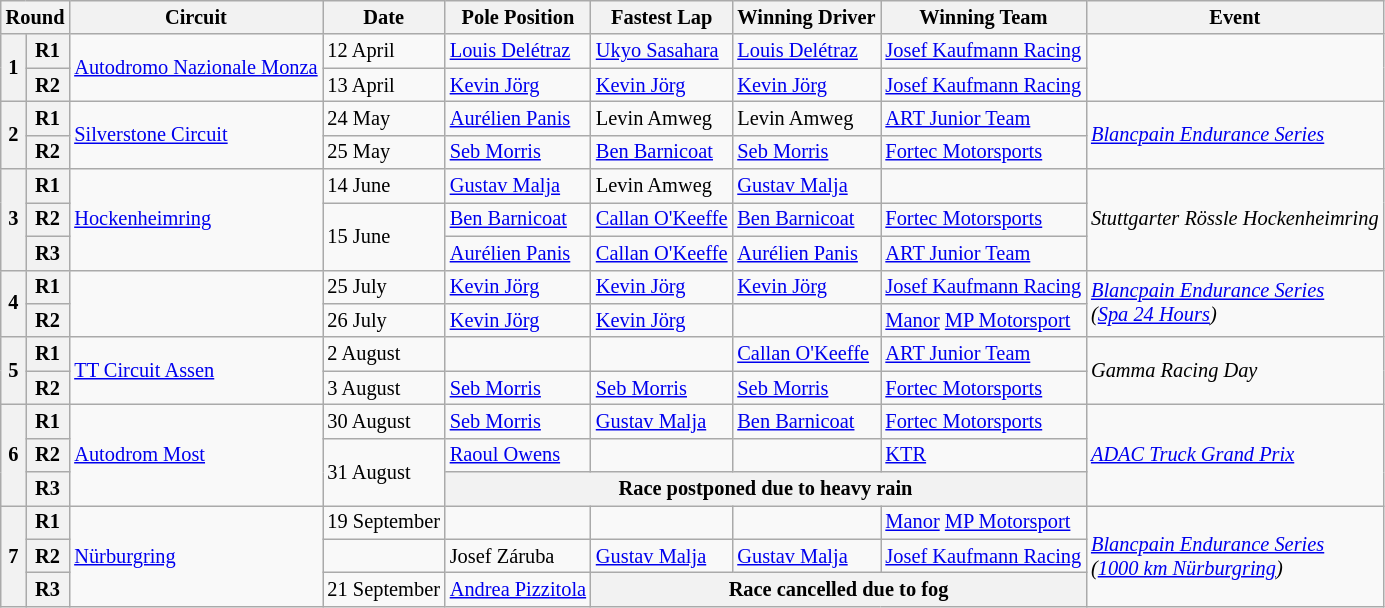<table class="wikitable" style="font-size: 85%">
<tr>
<th colspan=2>Round</th>
<th>Circuit</th>
<th>Date</th>
<th>Pole Position</th>
<th>Fastest Lap</th>
<th>Winning Driver</th>
<th>Winning Team</th>
<th>Event</th>
</tr>
<tr>
<th rowspan=2>1</th>
<th>R1</th>
<td rowspan=2> <a href='#'>Autodromo Nazionale Monza</a></td>
<td>12 April</td>
<td> <a href='#'>Louis Delétraz</a></td>
<td> <a href='#'>Ukyo Sasahara</a></td>
<td> <a href='#'>Louis Delétraz</a></td>
<td> <a href='#'>Josef Kaufmann Racing</a></td>
<td rowspan=2></td>
</tr>
<tr>
<th>R2</th>
<td>13 April</td>
<td> <a href='#'>Kevin Jörg</a></td>
<td> <a href='#'>Kevin Jörg</a></td>
<td> <a href='#'>Kevin Jörg</a></td>
<td> <a href='#'>Josef Kaufmann Racing</a></td>
</tr>
<tr>
<th rowspan=2>2</th>
<th>R1</th>
<td rowspan=2> <a href='#'>Silverstone Circuit</a></td>
<td>24 May</td>
<td> <a href='#'>Aurélien Panis</a></td>
<td> Levin Amweg</td>
<td> Levin Amweg</td>
<td> <a href='#'>ART Junior Team</a></td>
<td rowspan=2><em><a href='#'>Blancpain Endurance Series</a></em></td>
</tr>
<tr>
<th>R2</th>
<td>25 May</td>
<td> <a href='#'>Seb Morris</a></td>
<td> <a href='#'>Ben Barnicoat</a></td>
<td> <a href='#'>Seb Morris</a></td>
<td> <a href='#'>Fortec Motorsports</a></td>
</tr>
<tr>
<th rowspan=3>3</th>
<th>R1</th>
<td rowspan=3> <a href='#'>Hockenheimring</a></td>
<td>14 June</td>
<td> <a href='#'>Gustav Malja</a></td>
<td> Levin Amweg</td>
<td> <a href='#'>Gustav Malja</a></td>
<td></td>
<td rowspan=3><em>Stuttgarter Rössle Hockenheimring</em></td>
</tr>
<tr>
<th>R2</th>
<td rowspan=2>15 June</td>
<td> <a href='#'>Ben Barnicoat</a></td>
<td> <a href='#'>Callan O'Keeffe</a></td>
<td> <a href='#'>Ben Barnicoat</a></td>
<td> <a href='#'>Fortec Motorsports</a></td>
</tr>
<tr>
<th>R3</th>
<td> <a href='#'>Aurélien Panis</a></td>
<td> <a href='#'>Callan O'Keeffe</a></td>
<td> <a href='#'>Aurélien Panis</a></td>
<td> <a href='#'>ART Junior Team</a></td>
</tr>
<tr>
<th rowspan=2>4</th>
<th>R1</th>
<td rowspan=2></td>
<td>25 July</td>
<td> <a href='#'>Kevin Jörg</a></td>
<td> <a href='#'>Kevin Jörg</a></td>
<td> <a href='#'>Kevin Jörg</a></td>
<td> <a href='#'>Josef Kaufmann Racing</a></td>
<td rowspan=2><em><a href='#'>Blancpain Endurance Series</a><br>(<a href='#'>Spa 24 Hours</a>)</em></td>
</tr>
<tr>
<th>R2</th>
<td>26 July</td>
<td> <a href='#'>Kevin Jörg</a></td>
<td> <a href='#'>Kevin Jörg</a></td>
<td></td>
<td> <a href='#'>Manor</a> <a href='#'>MP Motorsport</a></td>
</tr>
<tr>
<th rowspan=2>5</th>
<th>R1</th>
<td rowspan=2> <a href='#'>TT Circuit Assen</a></td>
<td>2 August</td>
<td></td>
<td></td>
<td> <a href='#'>Callan O'Keeffe</a></td>
<td> <a href='#'>ART Junior Team</a></td>
<td rowspan=2><em>Gamma Racing Day</em></td>
</tr>
<tr>
<th>R2</th>
<td>3 August</td>
<td> <a href='#'>Seb Morris</a></td>
<td> <a href='#'>Seb Morris</a></td>
<td> <a href='#'>Seb Morris</a></td>
<td> <a href='#'>Fortec Motorsports</a></td>
</tr>
<tr>
<th rowspan=3>6</th>
<th>R1</th>
<td rowspan=3> <a href='#'>Autodrom Most</a></td>
<td>30  August</td>
<td> <a href='#'>Seb Morris</a></td>
<td> <a href='#'>Gustav Malja</a></td>
<td> <a href='#'>Ben Barnicoat</a></td>
<td> <a href='#'>Fortec Motorsports</a></td>
<td rowspan=3><em><a href='#'>ADAC Truck Grand Prix</a></em></td>
</tr>
<tr>
<th>R2</th>
<td rowspan=2>31  August</td>
<td> <a href='#'>Raoul Owens</a></td>
<td></td>
<td></td>
<td> <a href='#'>KTR</a></td>
</tr>
<tr>
<th>R3</th>
<th colspan=4>Race postponed due to heavy rain</th>
</tr>
<tr>
<th rowspan=3>7</th>
<th>R1</th>
<td rowspan=3> <a href='#'>Nürburgring</a></td>
<td>19 September</td>
<td></td>
<td></td>
<td></td>
<td> <a href='#'>Manor</a> <a href='#'>MP Motorsport</a></td>
<td rowspan=3><em><a href='#'>Blancpain Endurance Series</a><br>(<a href='#'>1000 km Nürburgring</a>)</em></td>
</tr>
<tr>
<th>R2</th>
<td></td>
<td> Josef Záruba</td>
<td> <a href='#'>Gustav Malja</a></td>
<td> <a href='#'>Gustav Malja</a></td>
<td> <a href='#'>Josef Kaufmann Racing</a></td>
</tr>
<tr>
<th>R3</th>
<td>21 September</td>
<td> <a href='#'>Andrea Pizzitola</a></td>
<th colspan=3>Race cancelled due to fog</th>
</tr>
</table>
